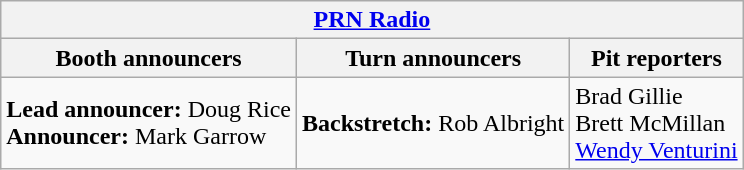<table class="wikitable">
<tr>
<th colspan="3"><a href='#'>PRN Radio</a></th>
</tr>
<tr>
<th>Booth announcers</th>
<th>Turn announcers</th>
<th>Pit reporters</th>
</tr>
<tr>
<td><strong>Lead announcer:</strong> Doug Rice<br><strong>Announcer:</strong> Mark Garrow</td>
<td><strong>Backstretch:</strong> Rob Albright</td>
<td>Brad Gillie<br>Brett McMillan<br><a href='#'>Wendy Venturini</a></td>
</tr>
</table>
